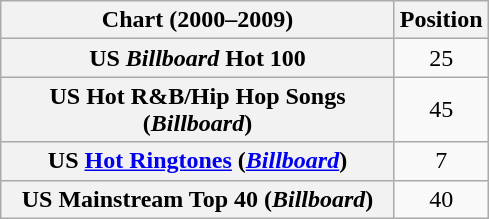<table class="wikitable sortable plainrowheaders" style="text-align:center">
<tr>
<th style="width:255px;" scope="col">Chart (2000–2009)</th>
<th style="width:50px;" scope="col">Position</th>
</tr>
<tr>
<th scope="row">US <em>Billboard</em> Hot 100</th>
<td>25</td>
</tr>
<tr>
<th scope="row">US Hot R&B/Hip Hop Songs (<em>Billboard</em>)</th>
<td>45</td>
</tr>
<tr>
<th scope="row">US <a href='#'>Hot Ringtones</a> (<em><a href='#'>Billboard</a></em>)</th>
<td>7</td>
</tr>
<tr>
<th scope="row">US Mainstream Top 40 (<em>Billboard</em>)</th>
<td>40</td>
</tr>
</table>
